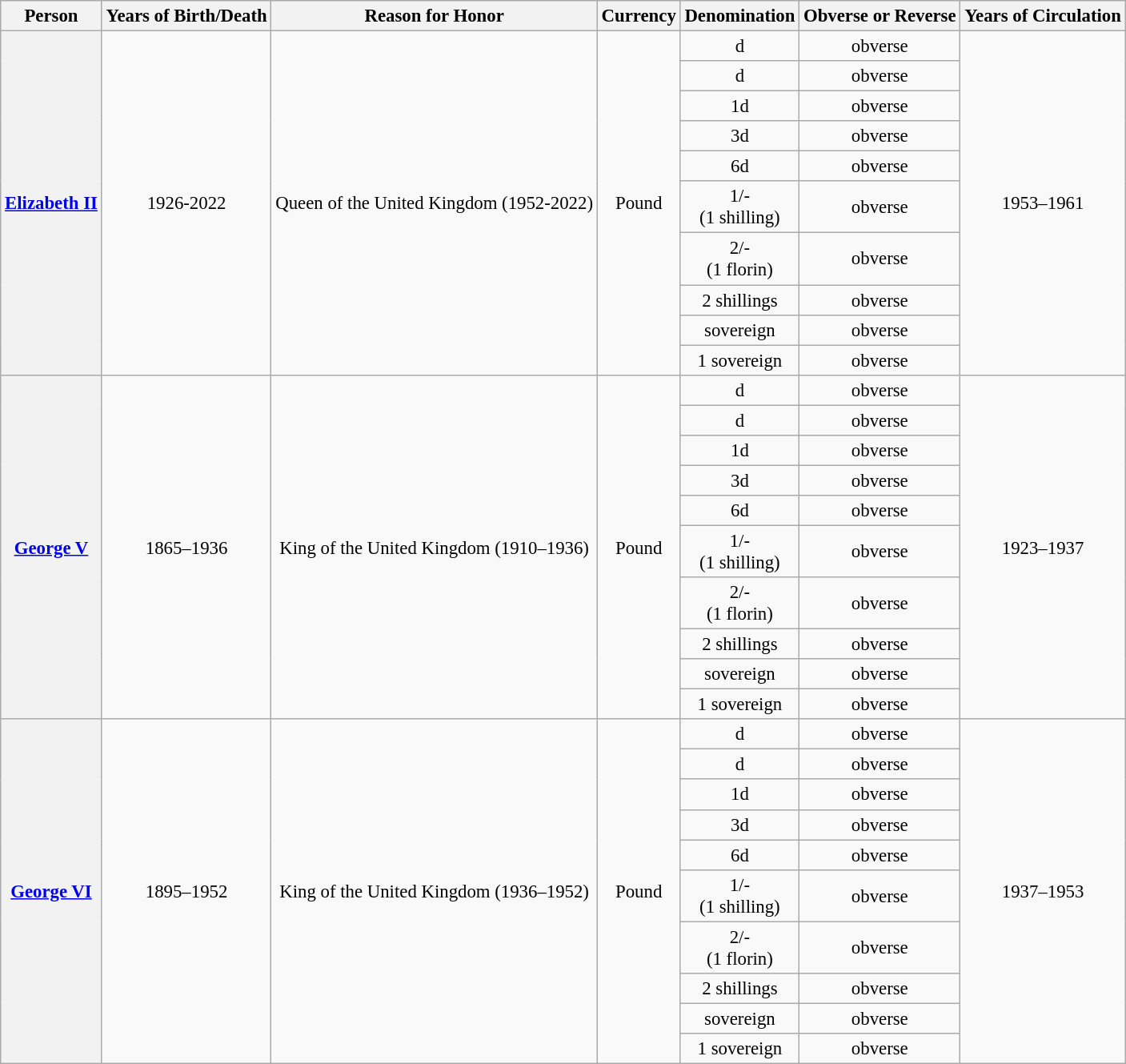<table class="wikitable" style="font-size:95%; text-align:center;">
<tr>
<th>Person</th>
<th>Years of Birth/Death</th>
<th>Reason for Honor</th>
<th>Currency</th>
<th>Denomination</th>
<th>Obverse or Reverse</th>
<th>Years of Circulation</th>
</tr>
<tr>
<th rowspan="10"><a href='#'>Elizabeth II</a></th>
<td rowspan="10">1926-2022</td>
<td rowspan="10">Queen of the United Kingdom (1952-2022)</td>
<td rowspan="10">Pound</td>
<td><small></small>d</td>
<td>obverse</td>
<td rowspan="10">1953–1961</td>
</tr>
<tr>
<td><small></small>d</td>
<td>obverse</td>
</tr>
<tr>
<td>1d</td>
<td>obverse</td>
</tr>
<tr>
<td>3d</td>
<td>obverse</td>
</tr>
<tr>
<td>6d</td>
<td>obverse</td>
</tr>
<tr>
<td>1/-<br>(1 shilling)</td>
<td>obverse</td>
</tr>
<tr>
<td>2/-<br>(1 florin)</td>
<td>obverse</td>
</tr>
<tr>
<td>2<small></small> shillings</td>
<td>obverse</td>
</tr>
<tr>
<td><small></small> sovereign</td>
<td>obverse</td>
</tr>
<tr>
<td>1 sovereign</td>
<td>obverse</td>
</tr>
<tr>
<th rowspan="10"><a href='#'>George V</a></th>
<td rowspan="10">1865–1936</td>
<td rowspan="10">King of the United Kingdom (1910–1936)</td>
<td rowspan="10">Pound</td>
<td><small></small>d</td>
<td>obverse</td>
<td rowspan="10">1923–1937</td>
</tr>
<tr>
<td><small></small>d</td>
<td>obverse</td>
</tr>
<tr>
<td>1d</td>
<td>obverse</td>
</tr>
<tr>
<td>3d</td>
<td>obverse</td>
</tr>
<tr>
<td>6d</td>
<td>obverse</td>
</tr>
<tr>
<td>1/-<br>(1 shilling)</td>
<td>obverse</td>
</tr>
<tr>
<td>2/-<br>(1 florin)</td>
<td>obverse</td>
</tr>
<tr>
<td>2<small></small> shillings</td>
<td>obverse</td>
</tr>
<tr>
<td><small></small> sovereign</td>
<td>obverse</td>
</tr>
<tr>
<td>1 sovereign</td>
<td>obverse</td>
</tr>
<tr>
<th rowspan="10"><a href='#'>George VI</a></th>
<td rowspan="10">1895–1952</td>
<td rowspan="10">King of the United Kingdom (1936–1952)</td>
<td rowspan="10">Pound</td>
<td><small></small>d</td>
<td>obverse</td>
<td rowspan="10">1937–1953</td>
</tr>
<tr>
<td><small></small>d</td>
<td>obverse</td>
</tr>
<tr>
<td>1d</td>
<td>obverse</td>
</tr>
<tr>
<td>3d</td>
<td>obverse</td>
</tr>
<tr>
<td>6d</td>
<td>obverse</td>
</tr>
<tr>
<td>1/-<br>(1 shilling)</td>
<td>obverse</td>
</tr>
<tr>
<td>2/-<br>(1 florin)</td>
<td>obverse</td>
</tr>
<tr>
<td>2<small></small> shillings</td>
<td>obverse</td>
</tr>
<tr>
<td><small></small> sovereign</td>
<td>obverse</td>
</tr>
<tr>
<td>1 sovereign</td>
<td>obverse</td>
</tr>
</table>
